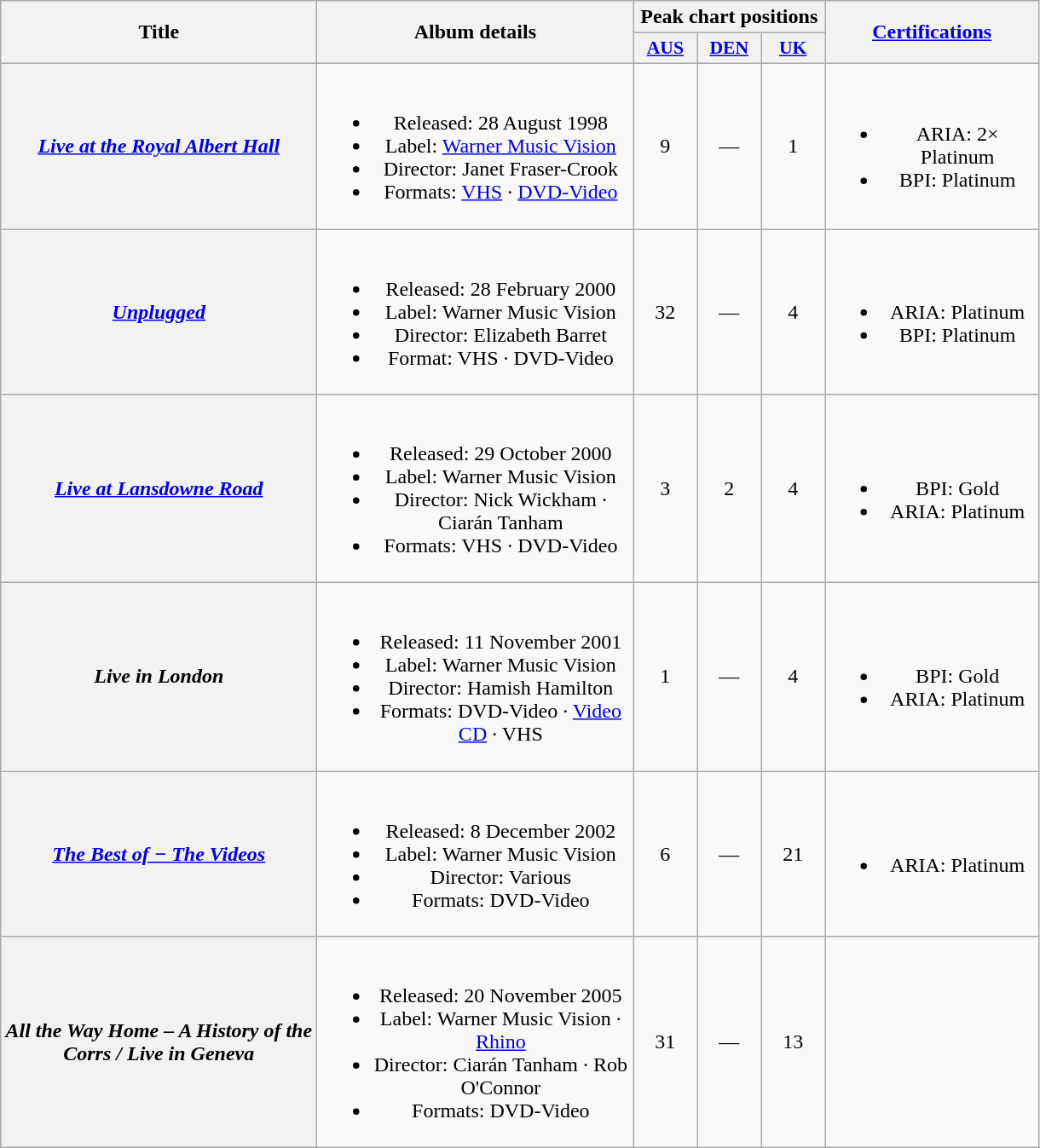<table class="wikitable plainrowheaders" style="text-align:center;" border="1">
<tr>
<th scope="col" rowspan="2" style="width:15em;">Title</th>
<th scope="col" rowspan="2" style="width:15em;">Album details</th>
<th scope="col" colspan="3">Peak chart positions</th>
<th scope="col" rowspan="2" style="width:10em;"><a href='#'>Certifications</a></th>
</tr>
<tr>
<th scope="col" style="width:3em;font-size:90%;"><a href='#'>AUS</a><br></th>
<th scope="col" style="width:3em;font-size:90%;"><a href='#'>DEN</a><br></th>
<th scope="col" style="width:3em;font-size:90%;"><a href='#'>UK</a><br></th>
</tr>
<tr>
<th scope="row"><em><a href='#'>Live at the Royal Albert Hall</a></em></th>
<td><br><ul><li>Released: 28 August 1998</li><li>Label: <a href='#'>Warner Music Vision</a></li><li>Director: Janet Fraser-Crook</li><li>Formats: <a href='#'>VHS</a> · <a href='#'>DVD-Video</a></li></ul></td>
<td>9</td>
<td>—</td>
<td>1</td>
<td><br><ul><li>ARIA: 2× Platinum</li><li>BPI: Platinum</li></ul></td>
</tr>
<tr>
<th scope="row"><em><a href='#'>Unplugged</a></em></th>
<td><br><ul><li>Released: 28 February 2000</li><li>Label: Warner Music Vision</li><li>Director: Elizabeth Barret</li><li>Format: VHS · DVD-Video</li></ul></td>
<td>32</td>
<td>—</td>
<td>4</td>
<td><br><ul><li>ARIA: Platinum</li><li>BPI: Platinum</li></ul></td>
</tr>
<tr>
<th scope="row"><em><a href='#'>Live at Lansdowne Road</a></em></th>
<td><br><ul><li>Released: 29 October 2000</li><li>Label: Warner Music Vision</li><li>Director: Nick Wickham · Ciarán Tanham</li><li>Formats: VHS · DVD-Video</li></ul></td>
<td>3</td>
<td>2</td>
<td>4</td>
<td><br><ul><li>BPI: Gold</li><li>ARIA: Platinum</li></ul></td>
</tr>
<tr>
<th scope="row"><em>Live in London</em></th>
<td><br><ul><li>Released: 11 November 2001</li><li>Label: Warner Music Vision</li><li>Director: Hamish Hamilton</li><li>Formats: DVD-Video · <a href='#'>Video CD</a> · VHS</li></ul></td>
<td>1</td>
<td>—</td>
<td>4</td>
<td><br><ul><li>BPI: Gold</li><li>ARIA: Platinum</li></ul></td>
</tr>
<tr>
<th scope="row"><em><a href='#'>The Best of − The Videos</a></em></th>
<td><br><ul><li>Released: 8 December 2002</li><li>Label: Warner Music Vision</li><li>Director: Various</li><li>Formats: DVD-Video</li></ul></td>
<td>6</td>
<td>—</td>
<td>21</td>
<td><br><ul><li>ARIA: Platinum</li></ul></td>
</tr>
<tr>
<th scope="row"><em>All the Way Home – A History of the Corrs / Live in Geneva</em></th>
<td><br><ul><li>Released: 20 November 2005</li><li>Label: Warner Music Vision · <a href='#'>Rhino</a></li><li>Director: Ciarán Tanham · Rob O'Connor</li><li>Formats: DVD-Video</li></ul></td>
<td>31</td>
<td>—</td>
<td>13</td>
<td></td>
</tr>
</table>
